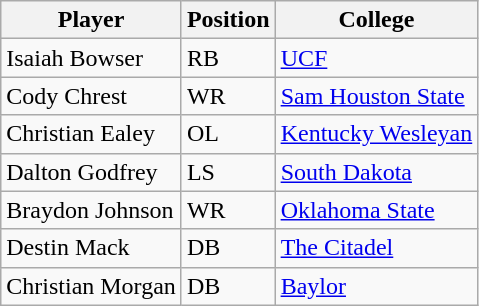<table class="wikitable">
<tr>
<th>Player</th>
<th>Position</th>
<th>College</th>
</tr>
<tr>
<td>Isaiah Bowser</td>
<td>RB</td>
<td><a href='#'>UCF</a></td>
</tr>
<tr>
<td>Cody Chrest</td>
<td>WR</td>
<td><a href='#'>Sam Houston State</a></td>
</tr>
<tr>
<td>Christian Ealey</td>
<td>OL</td>
<td><a href='#'>Kentucky Wesleyan</a></td>
</tr>
<tr>
<td>Dalton Godfrey</td>
<td>LS</td>
<td><a href='#'>South Dakota</a></td>
</tr>
<tr>
<td>Braydon Johnson</td>
<td>WR</td>
<td><a href='#'>Oklahoma State</a></td>
</tr>
<tr>
<td>Destin Mack</td>
<td>DB</td>
<td><a href='#'>The Citadel</a></td>
</tr>
<tr>
<td>Christian Morgan</td>
<td>DB</td>
<td><a href='#'>Baylor</a></td>
</tr>
</table>
